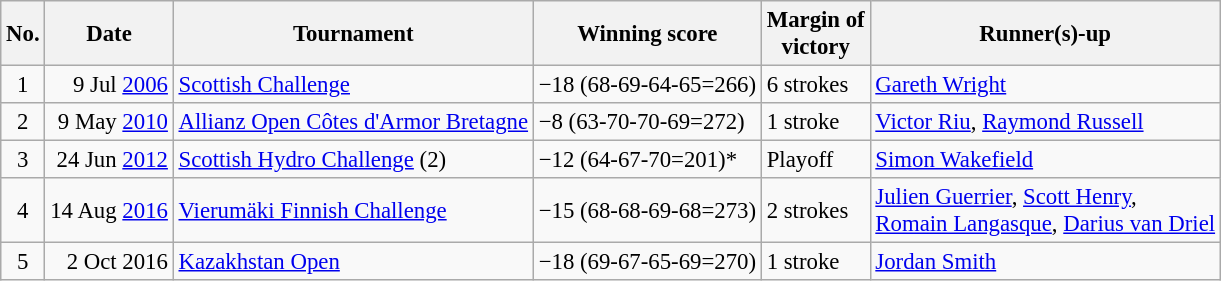<table class="wikitable" style="font-size:95%;">
<tr>
<th>No.</th>
<th>Date</th>
<th>Tournament</th>
<th>Winning score</th>
<th>Margin of<br>victory</th>
<th>Runner(s)-up</th>
</tr>
<tr>
<td align=center>1</td>
<td align=right>9 Jul <a href='#'>2006</a></td>
<td><a href='#'>Scottish Challenge</a></td>
<td>−18 (68-69-64-65=266)</td>
<td>6 strokes</td>
<td> <a href='#'>Gareth Wright</a></td>
</tr>
<tr>
<td align=center>2</td>
<td align=right>9 May <a href='#'>2010</a></td>
<td><a href='#'>Allianz Open Côtes d'Armor Bretagne</a></td>
<td>−8 (63-70-70-69=272)</td>
<td>1 stroke</td>
<td> <a href='#'>Victor Riu</a>,  <a href='#'>Raymond Russell</a></td>
</tr>
<tr>
<td align=center>3</td>
<td align=right>24 Jun <a href='#'>2012</a></td>
<td><a href='#'>Scottish Hydro Challenge</a> (2)</td>
<td>−12 (64-67-70=201)*</td>
<td>Playoff</td>
<td> <a href='#'>Simon Wakefield</a></td>
</tr>
<tr>
<td align=center>4</td>
<td align=right>14 Aug <a href='#'>2016</a></td>
<td><a href='#'>Vierumäki Finnish Challenge</a></td>
<td>−15 (68-68-69-68=273)</td>
<td>2 strokes</td>
<td> <a href='#'>Julien Guerrier</a>,  <a href='#'>Scott Henry</a>,<br> <a href='#'>Romain Langasque</a>,  <a href='#'>Darius van Driel</a></td>
</tr>
<tr>
<td align=center>5</td>
<td align=right>2 Oct 2016</td>
<td><a href='#'>Kazakhstan Open</a></td>
<td>−18 (69-67-65-69=270)</td>
<td>1 stroke</td>
<td> <a href='#'>Jordan Smith</a></td>
</tr>
</table>
